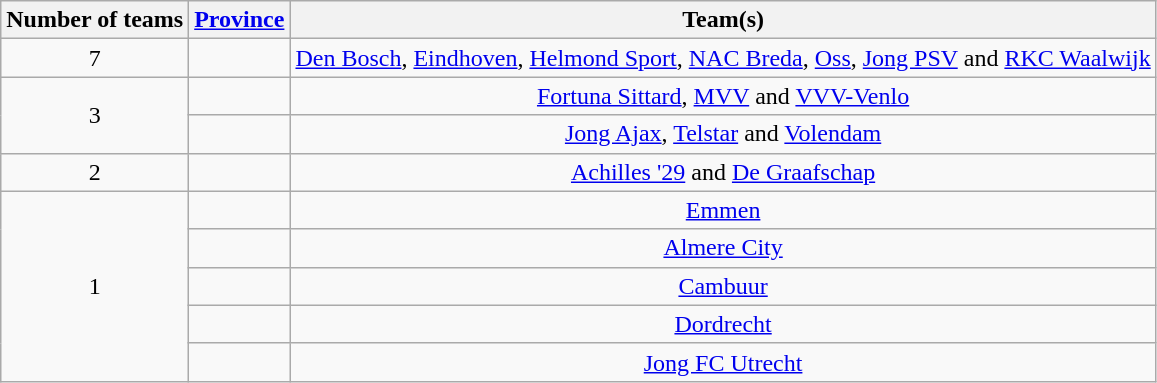<table class="wikitable" style="text-align:center">
<tr>
<th>Number of teams</th>
<th><a href='#'>Province</a></th>
<th>Team(s)</th>
</tr>
<tr>
<td>7</td>
<td align="left"></td>
<td><a href='#'>Den Bosch</a>, <a href='#'>Eindhoven</a>, <a href='#'>Helmond Sport</a>, <a href='#'>NAC Breda</a>, <a href='#'>Oss</a>, <a href='#'>Jong PSV</a> and <a href='#'>RKC Waalwijk</a></td>
</tr>
<tr>
<td rowspan="2">3</td>
<td align="left"></td>
<td><a href='#'>Fortuna Sittard</a>, <a href='#'>MVV</a> and <a href='#'>VVV-Venlo</a></td>
</tr>
<tr>
<td align="left"></td>
<td><a href='#'>Jong Ajax</a>, <a href='#'>Telstar</a> and <a href='#'>Volendam</a></td>
</tr>
<tr>
<td>2</td>
<td align="left"></td>
<td><a href='#'>Achilles '29</a> and <a href='#'>De Graafschap</a></td>
</tr>
<tr>
<td rowspan="5">1</td>
<td align="left"></td>
<td><a href='#'>Emmen</a></td>
</tr>
<tr>
<td align="left"></td>
<td><a href='#'>Almere City</a></td>
</tr>
<tr>
<td align="left"></td>
<td><a href='#'>Cambuur</a></td>
</tr>
<tr>
<td align="left"></td>
<td><a href='#'>Dordrecht</a></td>
</tr>
<tr>
<td align="left"></td>
<td><a href='#'>Jong FC Utrecht</a></td>
</tr>
</table>
